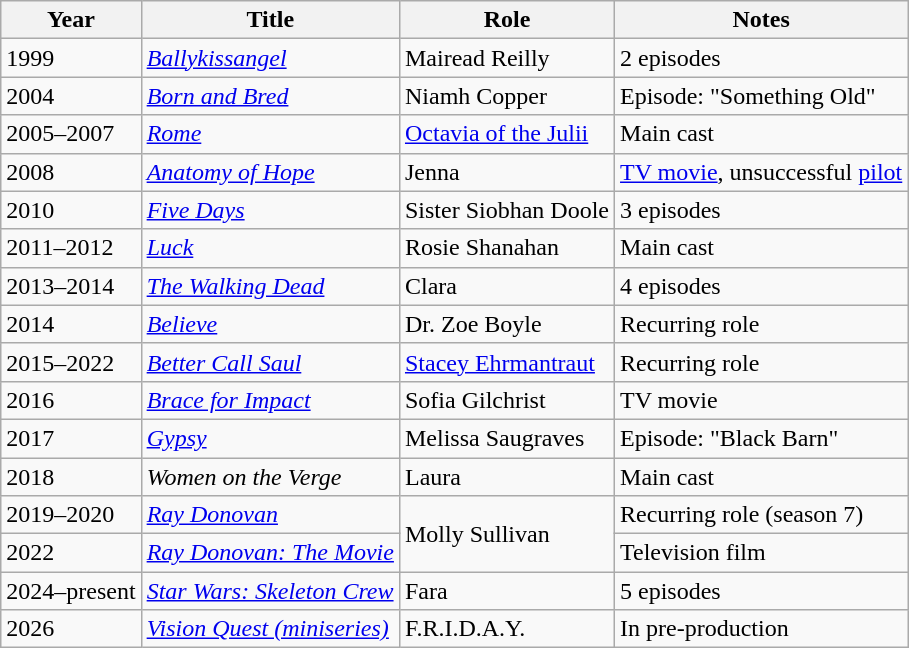<table class="wikitable sortable">
<tr>
<th>Year</th>
<th>Title</th>
<th>Role</th>
<th class="unsortable">Notes</th>
</tr>
<tr>
<td>1999</td>
<td><em><a href='#'>Ballykissangel</a></em></td>
<td>Mairead Reilly</td>
<td>2 episodes</td>
</tr>
<tr>
<td>2004</td>
<td><em><a href='#'>Born and Bred</a></em></td>
<td>Niamh Copper</td>
<td>Episode: "Something Old"</td>
</tr>
<tr>
<td>2005–2007</td>
<td><em><a href='#'>Rome</a></em></td>
<td><a href='#'>Octavia of the Julii</a></td>
<td>Main cast</td>
</tr>
<tr>
<td>2008</td>
<td><em><a href='#'>Anatomy of Hope</a></em></td>
<td>Jenna</td>
<td><a href='#'>TV movie</a>, unsuccessful <a href='#'>pilot</a></td>
</tr>
<tr>
<td>2010</td>
<td><em><a href='#'>Five Days</a></em></td>
<td>Sister Siobhan Doole</td>
<td>3 episodes</td>
</tr>
<tr>
<td>2011–2012</td>
<td><em><a href='#'>Luck</a></em></td>
<td>Rosie Shanahan</td>
<td>Main cast</td>
</tr>
<tr>
<td>2013–2014</td>
<td data-sort-value="Walking Dead, The"><em><a href='#'>The Walking Dead</a></em></td>
<td>Clara</td>
<td>4 episodes</td>
</tr>
<tr>
<td>2014</td>
<td><em><a href='#'>Believe</a></em></td>
<td>Dr. Zoe Boyle</td>
<td>Recurring role</td>
</tr>
<tr>
<td>2015–2022</td>
<td><em><a href='#'>Better Call Saul</a></em></td>
<td><a href='#'>Stacey Ehrmantraut</a></td>
<td>Recurring role</td>
</tr>
<tr>
<td>2016</td>
<td><em><a href='#'>Brace for Impact</a></em></td>
<td>Sofia Gilchrist</td>
<td>TV movie</td>
</tr>
<tr>
<td>2017</td>
<td><em><a href='#'>Gypsy</a></em></td>
<td>Melissa Saugraves</td>
<td>Episode: "Black Barn"</td>
</tr>
<tr>
<td>2018</td>
<td><em>Women on the Verge</em></td>
<td>Laura</td>
<td>Main cast</td>
</tr>
<tr>
<td>2019–2020</td>
<td><em><a href='#'>Ray Donovan</a></em></td>
<td rowspan="2">Molly Sullivan</td>
<td>Recurring role (season 7)</td>
</tr>
<tr>
<td>2022</td>
<td><em><a href='#'>Ray Donovan: The Movie</a></em></td>
<td>Television film</td>
</tr>
<tr>
<td>2024–present</td>
<td><em><a href='#'>Star Wars: Skeleton Crew</a></em></td>
<td>Fara</td>
<td>5 episodes</td>
</tr>
<tr>
<td>2026</td>
<td><em><a href='#'>Vision Quest (miniseries)</a></em></td>
<td>F.R.I.D.A.Y.</td>
<td>In pre-production</td>
</tr>
</table>
